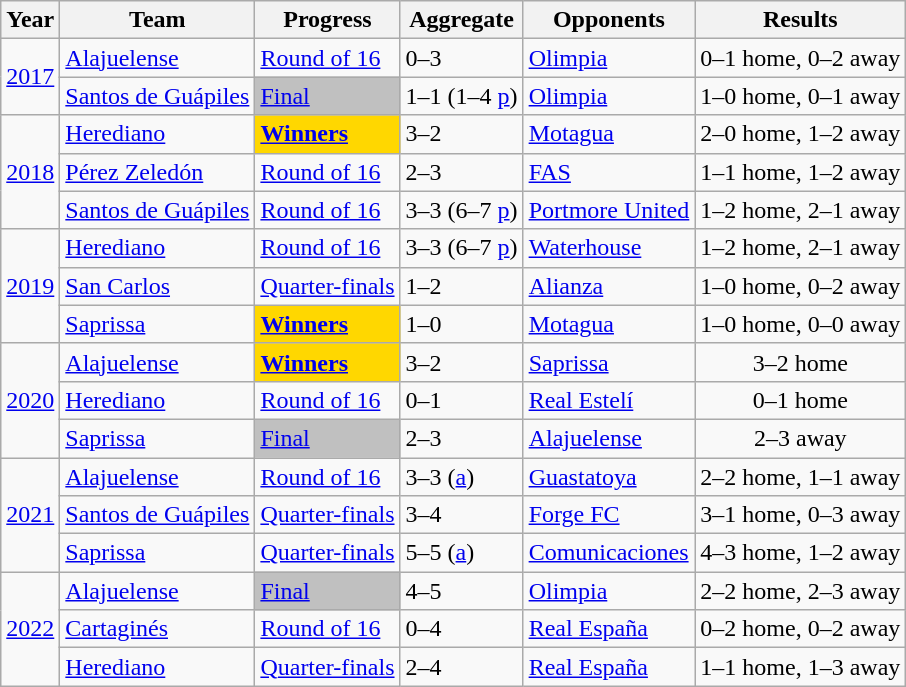<table class="wikitable">
<tr>
<th>Year</th>
<th>Team</th>
<th>Progress</th>
<th>Aggregate</th>
<th>Opponents</th>
<th>Results</th>
</tr>
<tr>
<td rowspan="2"><a href='#'>2017</a></td>
<td><a href='#'>Alajuelense</a></td>
<td><a href='#'>Round of 16</a></td>
<td>0–3</td>
<td> <a href='#'>Olimpia</a></td>
<td align="center">0–1 home, 0–2 away</td>
</tr>
<tr>
<td><a href='#'>Santos de Guápiles</a></td>
<td bgcolor="silver"><a href='#'>Final</a></td>
<td>1–1 (1–4 <a href='#'>p</a>)</td>
<td> <a href='#'>Olimpia</a></td>
<td align="center">1–0 home, 0–1 away</td>
</tr>
<tr>
<td rowspan="3"><a href='#'>2018</a></td>
<td><a href='#'>Herediano</a></td>
<td bgcolor="gold"><a href='#'><strong>Winners</strong></a></td>
<td>3–2</td>
<td> <a href='#'>Motagua</a></td>
<td align="center">2–0 home, 1–2 away</td>
</tr>
<tr>
<td><a href='#'>Pérez Zeledón</a></td>
<td><a href='#'>Round of 16</a></td>
<td>2–3</td>
<td> <a href='#'>FAS</a></td>
<td align="center">1–1 home, 1–2 away</td>
</tr>
<tr>
<td><a href='#'>Santos de Guápiles</a></td>
<td><a href='#'>Round of 16</a></td>
<td>3–3 (6–7 <a href='#'>p</a>)</td>
<td> <a href='#'>Portmore United</a></td>
<td align="center">1–2 home, 2–1 away</td>
</tr>
<tr>
<td rowspan="3"><a href='#'>2019</a></td>
<td><a href='#'>Herediano</a></td>
<td><a href='#'>Round of 16</a></td>
<td>3–3 (6–7 <a href='#'>p</a>)</td>
<td> <a href='#'>Waterhouse</a></td>
<td align="center">1–2 home, 2–1 away</td>
</tr>
<tr>
<td><a href='#'>San Carlos</a></td>
<td><a href='#'>Quarter-finals</a></td>
<td>1–2</td>
<td> <a href='#'>Alianza</a></td>
<td align="center">1–0 home, 0–2 away</td>
</tr>
<tr>
<td><a href='#'>Saprissa</a></td>
<td bgcolor="gold"><a href='#'><strong>Winners</strong></a></td>
<td>1–0</td>
<td> <a href='#'>Motagua</a></td>
<td align="center">1–0 home, 0–0 away</td>
</tr>
<tr>
<td rowspan="3"><a href='#'>2020</a></td>
<td><a href='#'>Alajuelense</a></td>
<td bgcolor="gold"><a href='#'><strong>Winners</strong></a></td>
<td>3–2</td>
<td> <a href='#'>Saprissa</a></td>
<td align="center">3–2 home</td>
</tr>
<tr>
<td><a href='#'>Herediano</a></td>
<td><a href='#'>Round of 16</a></td>
<td>0–1</td>
<td> <a href='#'>Real Estelí</a></td>
<td align="center">0–1 home</td>
</tr>
<tr>
<td><a href='#'>Saprissa</a></td>
<td bgcolor="silver"><a href='#'>Final</a></td>
<td>2–3</td>
<td> <a href='#'>Alajuelense</a></td>
<td align="center">2–3 away</td>
</tr>
<tr>
<td rowspan="3"><a href='#'>2021</a></td>
<td><a href='#'>Alajuelense</a></td>
<td><a href='#'>Round of 16</a></td>
<td>3–3 (<a href='#'>a</a>)</td>
<td> <a href='#'>Guastatoya</a></td>
<td align="center">2–2 home, 1–1 away</td>
</tr>
<tr>
<td><a href='#'>Santos de Guápiles</a></td>
<td><a href='#'>Quarter-finals</a></td>
<td>3–4</td>
<td> <a href='#'>Forge FC</a></td>
<td align="center">3–1 home, 0–3 away</td>
</tr>
<tr>
<td><a href='#'>Saprissa</a></td>
<td><a href='#'>Quarter-finals</a></td>
<td>5–5 (<a href='#'>a</a>)</td>
<td> <a href='#'>Comunicaciones</a></td>
<td align="center">4–3 home, 1–2 away</td>
</tr>
<tr>
<td rowspan="3"><a href='#'>2022</a></td>
<td><a href='#'>Alajuelense</a></td>
<td bgcolor="silver"><a href='#'>Final</a></td>
<td>4–5</td>
<td> <a href='#'>Olimpia</a></td>
<td align="center">2–2 home, 2–3 away</td>
</tr>
<tr>
<td><a href='#'>Cartaginés</a></td>
<td><a href='#'>Round of 16</a></td>
<td>0–4</td>
<td> <a href='#'>Real España</a></td>
<td align="center">0–2 home, 0–2 away</td>
</tr>
<tr>
<td><a href='#'>Herediano</a></td>
<td><a href='#'>Quarter-finals</a></td>
<td>2–4</td>
<td> <a href='#'>Real España</a></td>
<td align="center">1–1 home, 1–3 away</td>
</tr>
</table>
